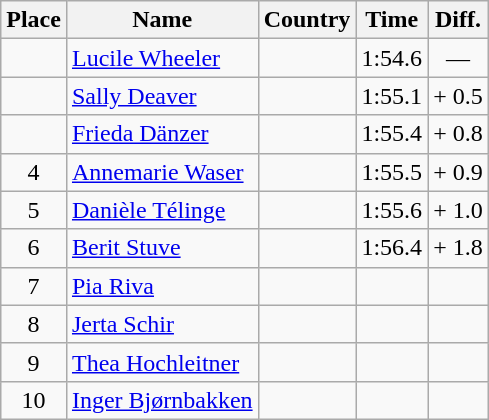<table class="wikitable" style="text-align:center">
<tr>
<th>Place</th>
<th>Name</th>
<th>Country</th>
<th>Time</th>
<th>Diff.</th>
</tr>
<tr>
<td></td>
<td align=left><a href='#'>Lucile Wheeler</a></td>
<td align=left></td>
<td>1:54.6</td>
<td>—</td>
</tr>
<tr>
<td></td>
<td align=left><a href='#'>Sally Deaver</a></td>
<td align=left></td>
<td>1:55.1</td>
<td>+ 0.5</td>
</tr>
<tr>
<td></td>
<td align=left><a href='#'>Frieda Dänzer</a></td>
<td align=left></td>
<td>1:55.4</td>
<td>+ 0.8</td>
</tr>
<tr>
<td>4</td>
<td align=left><a href='#'>Annemarie Waser</a></td>
<td align=left></td>
<td>1:55.5</td>
<td>+ 0.9</td>
</tr>
<tr>
<td>5</td>
<td align=left><a href='#'>Danièle Télinge</a></td>
<td align=left></td>
<td>1:55.6</td>
<td>+ 1.0</td>
</tr>
<tr>
<td>6</td>
<td align=left><a href='#'>Berit Stuve</a></td>
<td align=left></td>
<td>1:56.4</td>
<td>+ 1.8</td>
</tr>
<tr>
<td>7</td>
<td align=left><a href='#'>Pia Riva</a></td>
<td align=left></td>
<td></td>
<td></td>
</tr>
<tr>
<td>8</td>
<td align=left><a href='#'>Jerta Schir</a></td>
<td align=left></td>
<td></td>
<td></td>
</tr>
<tr>
<td>9</td>
<td align=left><a href='#'>Thea Hochleitner</a></td>
<td align=left></td>
<td></td>
<td></td>
</tr>
<tr>
<td>10</td>
<td align=left><a href='#'>Inger Bjørnbakken</a></td>
<td align=left></td>
<td></td>
<td></td>
</tr>
</table>
